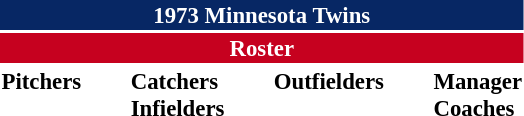<table class="toccolours" style="font-size: 95%;">
<tr>
<th colspan="10" style="background-color: #072764; color: white; text-align: center;">1973 Minnesota Twins</th>
</tr>
<tr>
<td colspan="10" style="background-color: #c6011f; color: white; text-align: center;"><strong>Roster</strong></td>
</tr>
<tr>
<td valign="top"><strong>Pitchers</strong><br>











</td>
<td width="25px"></td>
<td valign="top"><strong>Catchers</strong><br>


<strong>Infielders</strong>









</td>
<td width="25px"></td>
<td valign="top"><strong>Outfielders</strong><br>





</td>
<td width="25px"></td>
<td valign="top"><strong>Manager</strong><br>
<strong>Coaches</strong>



</td>
</tr>
<tr>
</tr>
</table>
